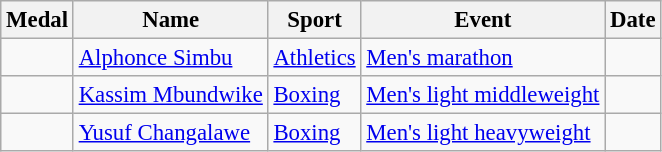<table class="wikitable sortable" style="font-size: 95%;">
<tr>
<th>Medal</th>
<th>Name</th>
<th>Sport</th>
<th>Event</th>
<th>Date</th>
</tr>
<tr>
<td></td>
<td><a href='#'>Alphonce Simbu</a></td>
<td><a href='#'>Athletics</a></td>
<td><a href='#'>Men's marathon</a></td>
<td></td>
</tr>
<tr>
<td></td>
<td><a href='#'>Kassim Mbundwike</a></td>
<td><a href='#'>Boxing</a></td>
<td><a href='#'>Men's light middleweight</a></td>
<td></td>
</tr>
<tr>
<td></td>
<td><a href='#'>Yusuf Changalawe</a></td>
<td><a href='#'>Boxing</a></td>
<td><a href='#'>Men's light heavyweight</a></td>
<td></td>
</tr>
</table>
